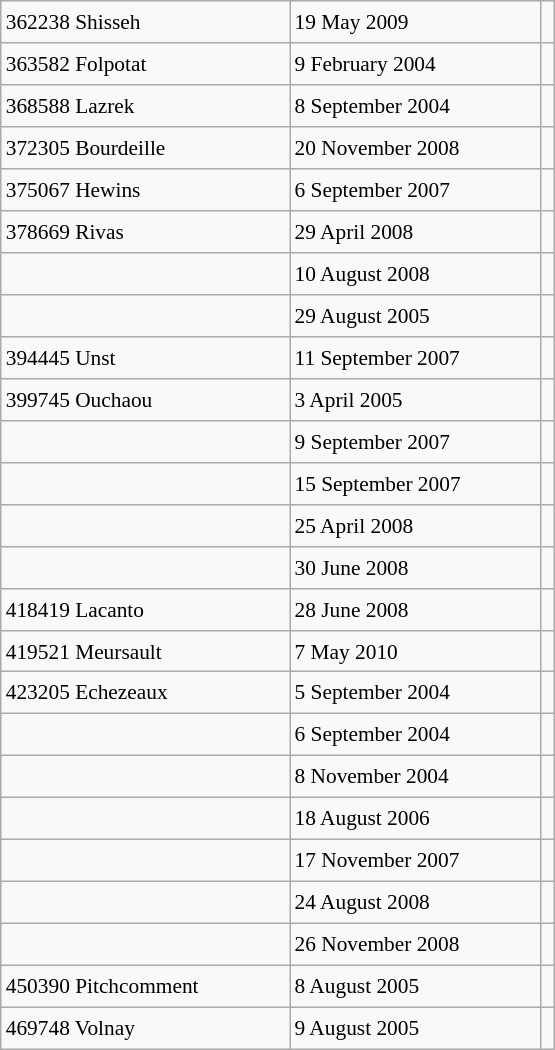<table class="wikitable" style="font-size: 89%; float: left; width: 26em; margin-right: 1em; height: 700px">
<tr>
<td>362238 Shisseh</td>
<td>19 May 2009</td>
<td></td>
</tr>
<tr>
<td>363582 Folpotat</td>
<td>9 February 2004</td>
<td></td>
</tr>
<tr>
<td>368588 Lazrek</td>
<td>8 September 2004</td>
<td></td>
</tr>
<tr>
<td>372305 Bourdeille</td>
<td>20 November 2008</td>
<td></td>
</tr>
<tr>
<td>375067 Hewins</td>
<td>6 September 2007</td>
<td></td>
</tr>
<tr>
<td>378669 Rivas</td>
<td>29 April 2008</td>
<td></td>
</tr>
<tr>
<td></td>
<td>10 August 2008</td>
<td></td>
</tr>
<tr>
<td></td>
<td>29 August 2005</td>
<td></td>
</tr>
<tr>
<td>394445 Unst</td>
<td>11 September 2007</td>
<td></td>
</tr>
<tr>
<td>399745 Ouchaou</td>
<td>3 April 2005</td>
<td></td>
</tr>
<tr>
<td></td>
<td>9 September 2007</td>
<td></td>
</tr>
<tr>
<td></td>
<td>15 September 2007</td>
<td></td>
</tr>
<tr>
<td></td>
<td>25 April 2008</td>
<td></td>
</tr>
<tr>
<td></td>
<td>30 June 2008</td>
<td></td>
</tr>
<tr>
<td>418419 Lacanto</td>
<td>28 June 2008</td>
<td></td>
</tr>
<tr>
<td>419521 Meursault</td>
<td>7 May 2010</td>
<td></td>
</tr>
<tr>
<td>423205 Echezeaux</td>
<td>5 September 2004</td>
<td></td>
</tr>
<tr>
<td></td>
<td>6 September 2004</td>
<td></td>
</tr>
<tr>
<td></td>
<td>8 November 2004</td>
<td></td>
</tr>
<tr>
<td></td>
<td>18 August 2006</td>
<td></td>
</tr>
<tr>
<td></td>
<td>17 November 2007</td>
<td></td>
</tr>
<tr>
<td></td>
<td>24 August 2008</td>
<td></td>
</tr>
<tr>
<td></td>
<td>26 November 2008</td>
<td></td>
</tr>
<tr>
<td>450390 Pitchcomment</td>
<td>8 August 2005</td>
<td></td>
</tr>
<tr>
<td>469748 Volnay</td>
<td>9 August 2005</td>
<td></td>
</tr>
</table>
